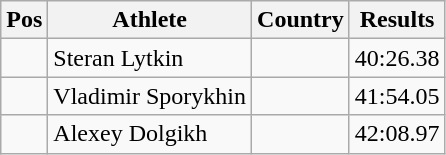<table class="wikitable">
<tr>
<th>Pos</th>
<th>Athlete</th>
<th>Country</th>
<th>Results</th>
</tr>
<tr>
<td align="center"></td>
<td>Steran Lytkin</td>
<td></td>
<td>40:26.38</td>
</tr>
<tr>
<td align="center"></td>
<td>Vladimir Sporykhin</td>
<td></td>
<td>41:54.05</td>
</tr>
<tr>
<td align="center"></td>
<td>Alexey Dolgikh</td>
<td></td>
<td>42:08.97</td>
</tr>
</table>
